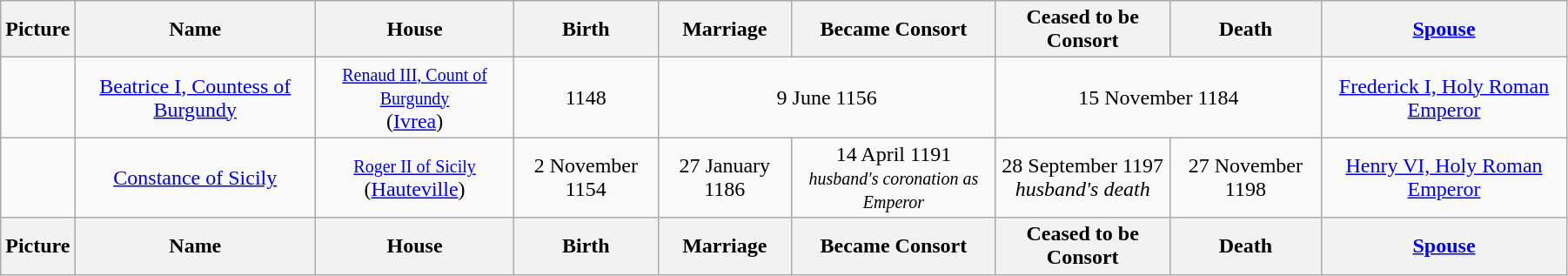<table width=95% class="wikitable">
<tr>
<th>Picture</th>
<th>Name</th>
<th>House</th>
<th>Birth</th>
<th>Marriage</th>
<th>Became Consort</th>
<th>Ceased to be Consort</th>
<th>Death</th>
<th><a href='#'>Spouse</a></th>
</tr>
<tr>
<td align=center></td>
<td align=center><a href='#'>Beatrice I, Countess of Burgundy</a></td>
<td align="center"><small><a href='#'>Renaud III, Count of Burgundy</a></small><br>(<a href='#'>Ivrea</a>)</td>
<td align="center">1148</td>
<td align="center" colspan="2">9 June 1156</td>
<td align="center" colspan="2">15 November 1184</td>
<td align="center"><a href='#'>Frederick I, Holy Roman Emperor</a></td>
</tr>
<tr>
<td align=center></td>
<td align=center><a href='#'>Constance of Sicily</a></td>
<td align="center"><small><a href='#'>Roger II of Sicily</a></small><br>(<a href='#'>Hauteville</a>)</td>
<td align="center">2 November 1154</td>
<td align="center">27 January 1186</td>
<td align="center">14 April 1191<br><small><em>husband's coronation as Emperor</em></small></td>
<td align="center">28 September 1197<br><em>husband's death</em></td>
<td align="center">27 November 1198</td>
<td align="center"><a href='#'>Henry VI, Holy Roman Emperor</a></td>
</tr>
<tr>
<th>Picture</th>
<th>Name</th>
<th>House</th>
<th>Birth</th>
<th>Marriage</th>
<th>Became Consort</th>
<th>Ceased to be Consort</th>
<th>Death</th>
<th><a href='#'>Spouse</a></th>
</tr>
</table>
